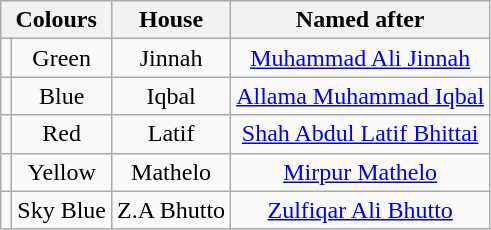<table class="wikitable sortable" style="text-align:center">
<tr>
<th class="unsortable" colspan=2>Colours</th>
<th>House</th>
<th>Named after</th>
</tr>
<tr>
<td></td>
<td>Green</td>
<td>Jinnah</td>
<td><a href='#'>Muhammad Ali Jinnah</a></td>
</tr>
<tr>
<td></td>
<td>Blue</td>
<td>Iqbal</td>
<td><a href='#'>Allama Muhammad Iqbal</a></td>
</tr>
<tr>
<td></td>
<td>Red</td>
<td>Latif</td>
<td><a href='#'>Shah Abdul Latif Bhittai</a></td>
</tr>
<tr>
<td></td>
<td>Yellow</td>
<td>Mathelo</td>
<td><a href='#'>Mirpur Mathelo</a></td>
</tr>
<tr>
<td></td>
<td>Sky Blue</td>
<td>Z.A Bhutto</td>
<td><a href='#'>Zulfiqar Ali Bhutto</a></td>
</tr>
</table>
